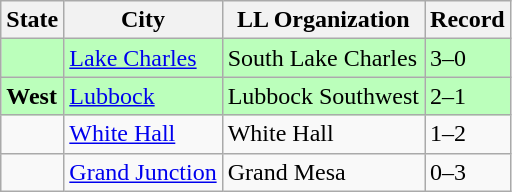<table class="wikitable">
<tr>
<th>State</th>
<th>City</th>
<th>LL Organization</th>
<th>Record</th>
</tr>
<tr style="background:#bfb;">
<td><strong></strong></td>
<td><a href='#'>Lake Charles</a></td>
<td>South Lake Charles</td>
<td>3–0</td>
</tr>
<tr style="background:#bfb;">
<td><strong> West</strong></td>
<td><a href='#'>Lubbock</a></td>
<td>Lubbock Southwest</td>
<td>2–1</td>
</tr>
<tr>
<td><strong></strong></td>
<td><a href='#'>White Hall</a></td>
<td>White Hall</td>
<td>1–2</td>
</tr>
<tr>
<td><strong></strong></td>
<td><a href='#'>Grand Junction</a></td>
<td>Grand Mesa</td>
<td>0–3</td>
</tr>
</table>
